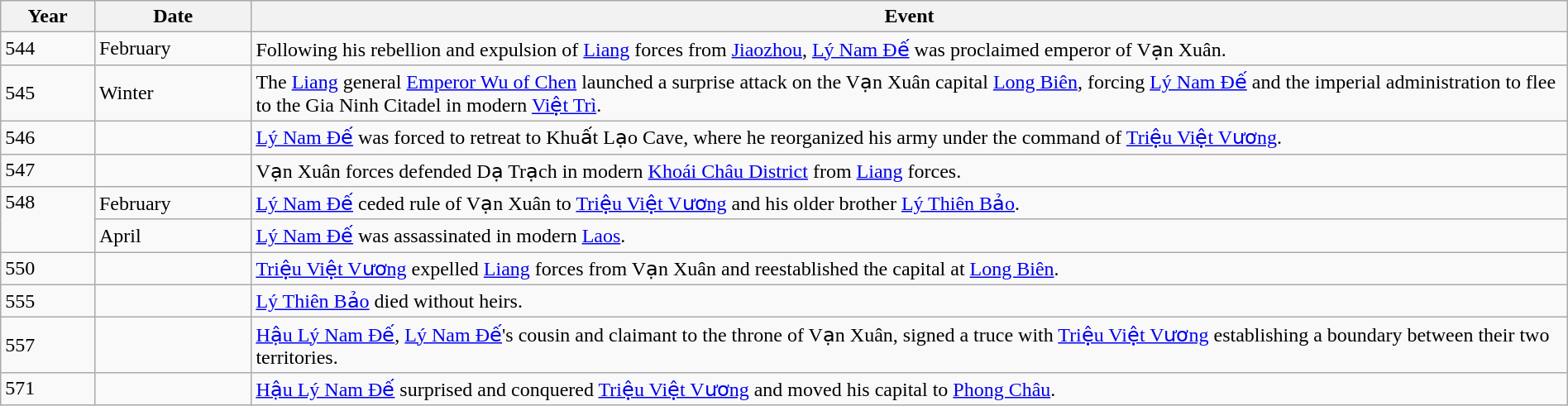<table class="wikitable" width="100%">
<tr>
<th style="width:6%">Year</th>
<th style="width:10%">Date</th>
<th>Event</th>
</tr>
<tr>
<td>544</td>
<td>February</td>
<td>Following his rebellion and expulsion of <a href='#'>Liang</a> forces from <a href='#'>Jiaozhou</a>, <a href='#'>Lý Nam Đế</a> was proclaimed emperor of Vạn Xuân.</td>
</tr>
<tr>
<td>545</td>
<td>Winter</td>
<td>The <a href='#'>Liang</a> general <a href='#'>Emperor Wu of Chen</a> launched a surprise attack on the Vạn Xuân capital <a href='#'>Long Biên</a>, forcing <a href='#'>Lý Nam Đế</a> and the imperial administration to flee to the Gia Ninh Citadel in modern <a href='#'>Việt Trì</a>.</td>
</tr>
<tr>
<td>546</td>
<td></td>
<td><a href='#'>Lý Nam Đế</a> was forced to retreat to Khuất Lạo Cave, where he reorganized his army under the command of <a href='#'>Triệu Việt Vương</a>.</td>
</tr>
<tr>
<td>547</td>
<td></td>
<td>Vạn Xuân forces defended Dạ Trạch in modern <a href='#'>Khoái Châu District</a> from <a href='#'>Liang</a> forces.</td>
</tr>
<tr>
<td rowspan="2" valign="top">548</td>
<td>February</td>
<td><a href='#'>Lý Nam Đế</a> ceded rule of Vạn Xuân to <a href='#'>Triệu Việt Vương</a> and his older brother <a href='#'>Lý Thiên Bảo</a>.</td>
</tr>
<tr>
<td>April</td>
<td><a href='#'>Lý Nam Đế</a> was assassinated in modern <a href='#'>Laos</a>.</td>
</tr>
<tr>
<td>550</td>
<td></td>
<td><a href='#'>Triệu Việt Vương</a> expelled <a href='#'>Liang</a> forces from Vạn Xuân and reestablished the capital at <a href='#'>Long Biên</a>.</td>
</tr>
<tr>
<td>555</td>
<td></td>
<td><a href='#'>Lý Thiên Bảo</a> died without heirs.</td>
</tr>
<tr>
<td>557</td>
<td></td>
<td><a href='#'>Hậu Lý Nam Đế</a>, <a href='#'>Lý Nam Đế</a>'s cousin and claimant to the throne of Vạn Xuân, signed a truce with <a href='#'>Triệu Việt Vương</a> establishing a boundary between their two territories.</td>
</tr>
<tr>
<td>571</td>
<td></td>
<td><a href='#'>Hậu Lý Nam Đế</a> surprised and conquered <a href='#'>Triệu Việt Vương</a> and moved his capital to <a href='#'>Phong Châu</a>.</td>
</tr>
</table>
